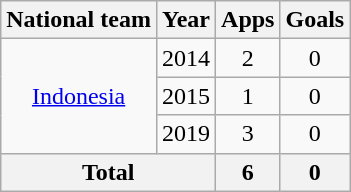<table class=wikitable style=text-align:center>
<tr>
<th>National team</th>
<th>Year</th>
<th>Apps</th>
<th>Goals</th>
</tr>
<tr>
<td rowspan="3"><a href='#'>Indonesia</a></td>
<td>2014</td>
<td>2</td>
<td>0</td>
</tr>
<tr>
<td>2015</td>
<td>1</td>
<td>0</td>
</tr>
<tr>
<td>2019</td>
<td>3</td>
<td>0</td>
</tr>
<tr>
<th colspan=2>Total</th>
<th>6</th>
<th>0</th>
</tr>
</table>
